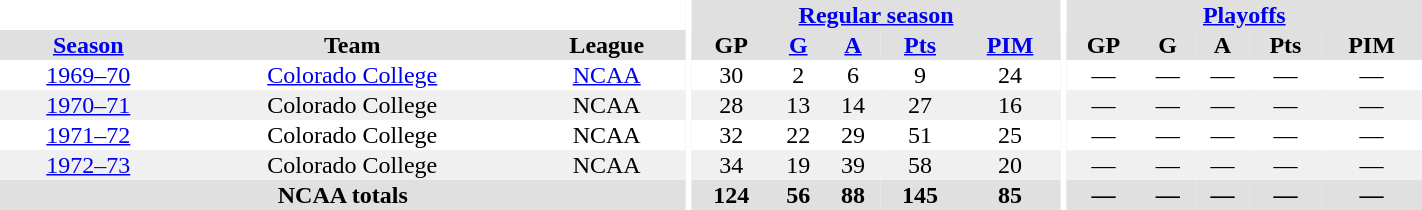<table border="0" cellpadding="1" cellspacing="0" style="text-align:center; width:75%">
<tr bgcolor="#e0e0e0">
<th colspan="3" bgcolor="#ffffff"></th>
<th rowspan="99" bgcolor="#ffffff"></th>
<th colspan="5"><a href='#'>Regular season</a></th>
<th rowspan="99" bgcolor="#ffffff"></th>
<th colspan="5"><a href='#'>Playoffs</a></th>
</tr>
<tr bgcolor="#e0e0e0">
<th><a href='#'>Season</a></th>
<th>Team</th>
<th>League</th>
<th>GP</th>
<th><a href='#'>G</a></th>
<th><a href='#'>A</a></th>
<th><a href='#'>Pts</a></th>
<th><a href='#'>PIM</a></th>
<th>GP</th>
<th>G</th>
<th>A</th>
<th>Pts</th>
<th>PIM</th>
</tr>
<tr ALIGN="center">
<td><a href='#'>1969–70</a></td>
<td><a href='#'>Colorado College</a></td>
<td><a href='#'>NCAA</a></td>
<td>30</td>
<td>2</td>
<td>6</td>
<td>9</td>
<td>24</td>
<td>—</td>
<td>—</td>
<td>—</td>
<td>—</td>
<td>—</td>
</tr>
<tr ALIGN="center" bgcolor="#f0f0f0">
<td><a href='#'>1970–71</a></td>
<td>Colorado College</td>
<td>NCAA</td>
<td>28</td>
<td>13</td>
<td>14</td>
<td>27</td>
<td>16</td>
<td>—</td>
<td>—</td>
<td>—</td>
<td>—</td>
<td>—</td>
</tr>
<tr ALIGN="center">
<td><a href='#'>1971–72</a></td>
<td>Colorado College</td>
<td>NCAA</td>
<td>32</td>
<td>22</td>
<td>29</td>
<td>51</td>
<td>25</td>
<td>—</td>
<td>—</td>
<td>—</td>
<td>—</td>
<td>—</td>
</tr>
<tr ALIGN="center" bgcolor="#f0f0f0">
<td><a href='#'>1972–73</a></td>
<td>Colorado College</td>
<td>NCAA</td>
<td>34</td>
<td>19</td>
<td>39</td>
<td>58</td>
<td>20</td>
<td>—</td>
<td>—</td>
<td>—</td>
<td>—</td>
<td>—</td>
</tr>
<tr bgcolor="#e0e0e0">
<th colspan="3">NCAA totals</th>
<th>124</th>
<th>56</th>
<th>88</th>
<th>145</th>
<th>85</th>
<th>—</th>
<th>—</th>
<th>—</th>
<th>—</th>
<th>—</th>
</tr>
</table>
